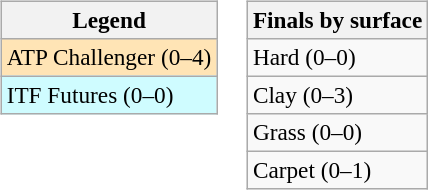<table>
<tr valign=top>
<td><br><table class=wikitable style=font-size:97%>
<tr>
<th>Legend</th>
</tr>
<tr bgcolor=moccasin>
<td>ATP Challenger (0–4)</td>
</tr>
<tr bgcolor=cffcff>
<td>ITF Futures (0–0)</td>
</tr>
</table>
</td>
<td><br><table class=wikitable style=font-size:97%>
<tr>
<th>Finals by surface</th>
</tr>
<tr>
<td>Hard (0–0)</td>
</tr>
<tr>
<td>Clay (0–3)</td>
</tr>
<tr>
<td>Grass (0–0)</td>
</tr>
<tr>
<td>Carpet (0–1)</td>
</tr>
</table>
</td>
</tr>
</table>
